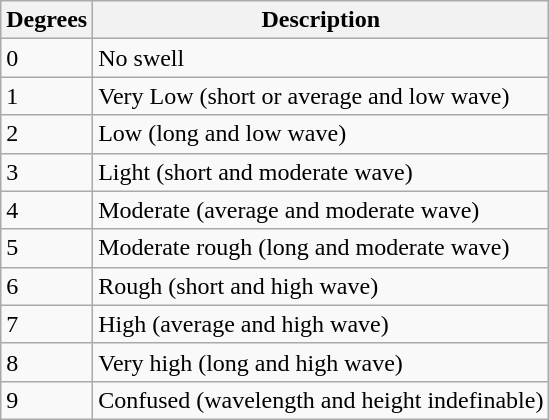<table class="wikitable">
<tr>
<th>Degrees</th>
<th>Description</th>
</tr>
<tr>
<td>0</td>
<td>No swell</td>
</tr>
<tr>
<td>1</td>
<td>Very Low (short or average and low wave)</td>
</tr>
<tr>
<td>2</td>
<td>Low (long and low wave)</td>
</tr>
<tr>
<td>3</td>
<td>Light (short and moderate wave)</td>
</tr>
<tr>
<td>4</td>
<td>Moderate (average and moderate wave)</td>
</tr>
<tr>
<td>5</td>
<td>Moderate rough (long and moderate wave)</td>
</tr>
<tr>
<td>6</td>
<td>Rough (short and high wave)</td>
</tr>
<tr>
<td>7</td>
<td>High (average and high wave)</td>
</tr>
<tr>
<td>8</td>
<td>Very high (long and high wave)</td>
</tr>
<tr>
<td>9</td>
<td>Confused (wavelength and height indefinable)</td>
</tr>
</table>
